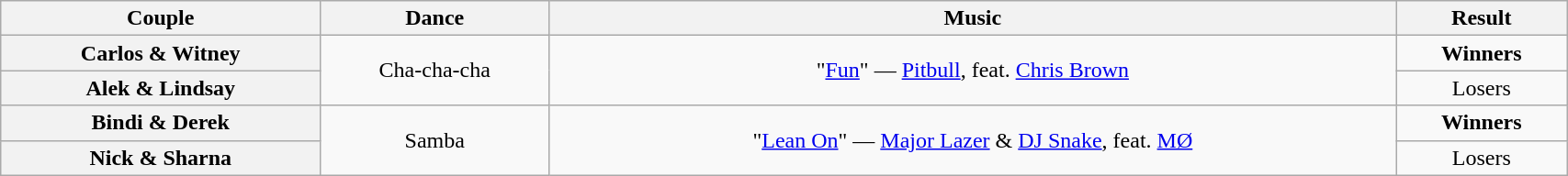<table class="wikitable unsortable" style="text-align:center; width:90%">
<tr>
<th scope="col">Couple</th>
<th scope="col">Dance</th>
<th scope="col">Music</th>
<th scope="col">Result</th>
</tr>
<tr>
<th scope="row">Carlos & Witney</th>
<td rowspan=2>Cha-cha-cha</td>
<td rowspan=2>"<a href='#'>Fun</a>" — <a href='#'>Pitbull</a>, feat. <a href='#'>Chris Brown</a></td>
<td><strong>Winners</strong></td>
</tr>
<tr>
<th scope="row">Alek & Lindsay</th>
<td>Losers</td>
</tr>
<tr>
<th scope="row">Bindi & Derek</th>
<td rowspan=2>Samba</td>
<td rowspan=2>"<a href='#'>Lean On</a>" — <a href='#'>Major Lazer</a> & <a href='#'>DJ Snake</a>, feat. <a href='#'>MØ</a></td>
<td><strong>Winners</strong></td>
</tr>
<tr>
<th scope="row">Nick & Sharna</th>
<td>Losers</td>
</tr>
</table>
